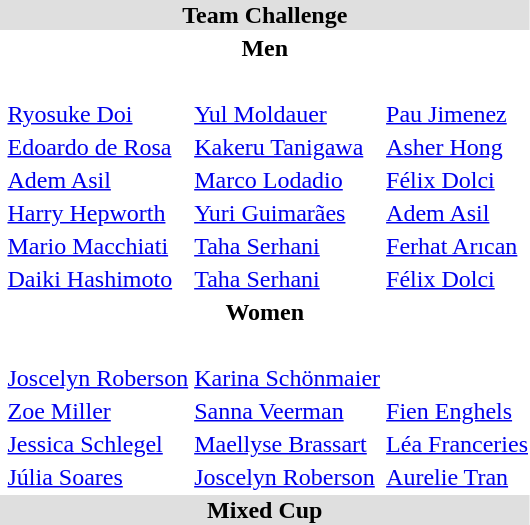<table>
<tr bgcolor="DFDFDF">
<td colspan="5" align="center"><strong>Team Challenge</strong></td>
</tr>
<tr>
<th colspan="4"><strong>Men</strong></th>
</tr>
<tr>
<td><br></td>
<td><br></td>
<td><br></td>
<td><br></td>
</tr>
<tr>
<td></td>
<td> <a href='#'>Ryosuke Doi</a></td>
<td> <a href='#'>Yul Moldauer</a></td>
<td> <a href='#'>Pau Jimenez</a></td>
</tr>
<tr>
<td></td>
<td> <a href='#'>Edoardo de Rosa</a></td>
<td> <a href='#'>Kakeru Tanigawa</a></td>
<td> <a href='#'>Asher Hong</a></td>
</tr>
<tr>
<td></td>
<td> <a href='#'>Adem Asil</a></td>
<td> <a href='#'>Marco Lodadio</a></td>
<td> <a href='#'>Félix Dolci</a></td>
</tr>
<tr>
<td></td>
<td> <a href='#'>Harry Hepworth</a></td>
<td> <a href='#'>Yuri Guimarães</a></td>
<td> <a href='#'>Adem Asil</a></td>
</tr>
<tr>
<td></td>
<td> <a href='#'>Mario Macchiati</a></td>
<td> <a href='#'>Taha Serhani</a></td>
<td> <a href='#'>Ferhat Arıcan</a></td>
</tr>
<tr>
<td></td>
<td> <a href='#'>Daiki Hashimoto</a></td>
<td> <a href='#'>Taha Serhani</a></td>
<td> <a href='#'>Félix Dolci</a></td>
</tr>
<tr>
<th colspan="4"><strong>Women</strong></th>
</tr>
<tr>
<td><br></td>
<td><br></td>
<td><br></td>
<td><br></td>
</tr>
<tr>
<td></td>
<td> <a href='#'>Joscelyn Roberson</a></td>
<td> <a href='#'>Karina Schönmaier</a></td>
<td></td>
</tr>
<tr>
<td></td>
<td> <a href='#'>Zoe Miller</a></td>
<td> <a href='#'>Sanna Veerman</a></td>
<td> <a href='#'>Fien Enghels</a></td>
</tr>
<tr>
<td></td>
<td> <a href='#'>Jessica Schlegel</a></td>
<td> <a href='#'>Maellyse Brassart</a></td>
<td> <a href='#'>Léa Franceries</a></td>
</tr>
<tr>
<td></td>
<td> <a href='#'>Júlia Soares</a></td>
<td> <a href='#'>Joscelyn Roberson</a></td>
<td> <a href='#'>Aurelie Tran</a></td>
</tr>
<tr bgcolor="DFDFDF">
<td colspan="5" align="center"><strong>Mixed Cup</strong></td>
</tr>
<tr>
<td><br></td>
<td><br></td>
<td><br></td>
<td><br></td>
</tr>
</table>
